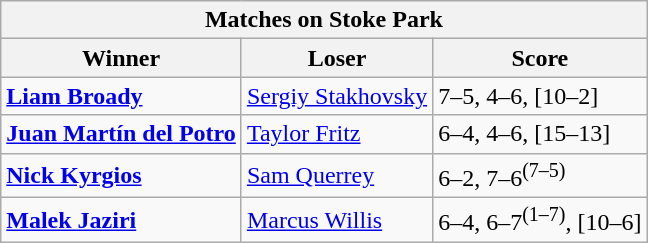<table class="wikitable">
<tr>
<th colspan=3>Matches on Stoke Park</th>
</tr>
<tr>
<th>Winner</th>
<th>Loser</th>
<th>Score</th>
</tr>
<tr>
<td><strong> <a href='#'>Liam Broady</a></strong></td>
<td> <a href='#'>Sergiy Stakhovsky</a></td>
<td>7–5, 4–6, [10–2]</td>
</tr>
<tr>
<td><strong> <a href='#'>Juan Martín del Potro</a></strong></td>
<td> <a href='#'>Taylor Fritz</a></td>
<td>6–4, 4–6, [15–13] </td>
</tr>
<tr>
<td><strong> <a href='#'>Nick Kyrgios</a></strong></td>
<td> <a href='#'>Sam Querrey</a></td>
<td>6–2, 7–6<sup>(7–5)</sup></td>
</tr>
<tr>
<td> <strong><a href='#'>Malek Jaziri</a></strong></td>
<td> <a href='#'>Marcus Willis</a></td>
<td>6–4, 6–7<sup>(1–7)</sup>, [10–6]</td>
</tr>
</table>
